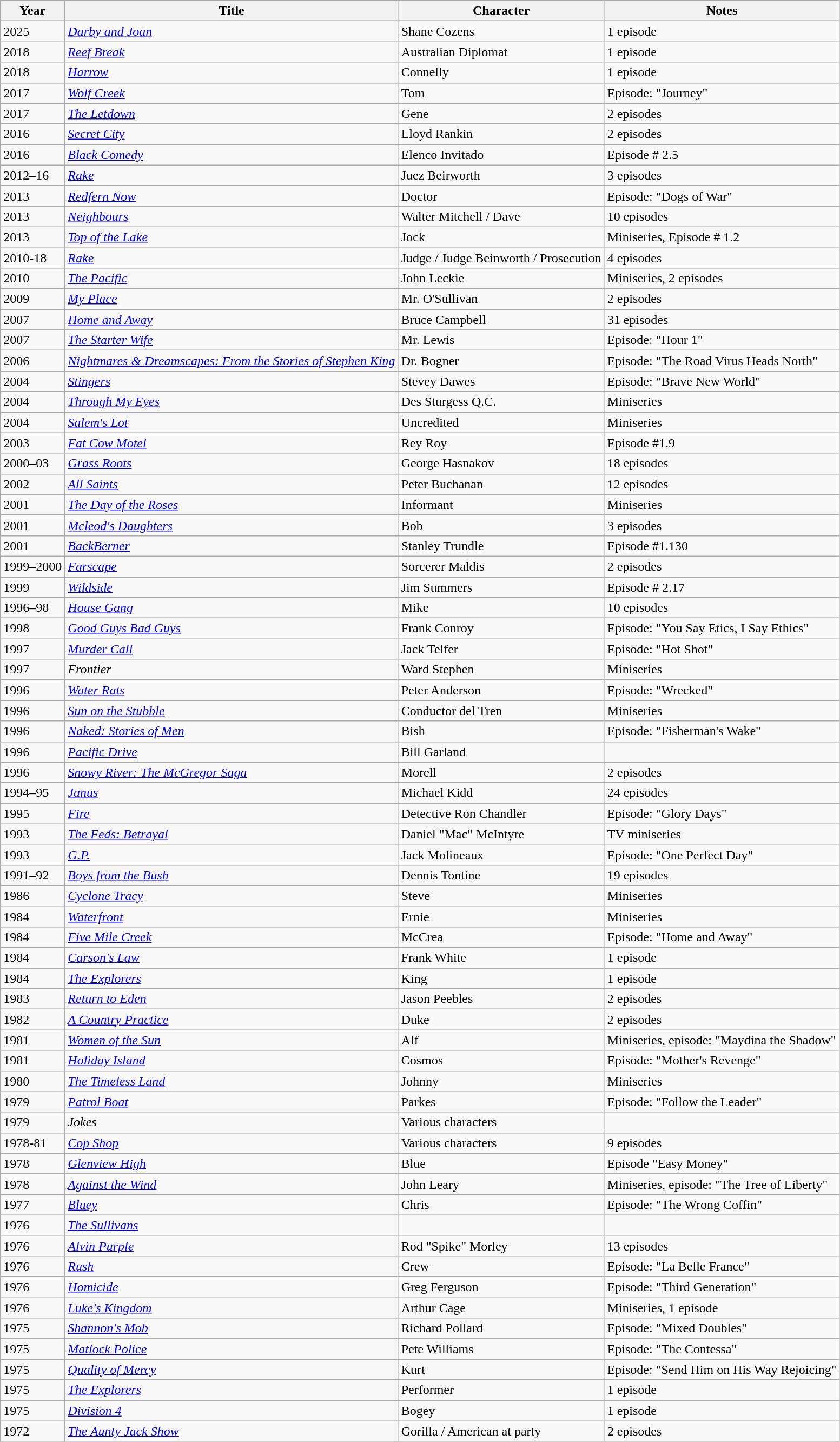<table class="wikitable">
<tr>
<th>Year</th>
<th>Title</th>
<th>Character</th>
<th>Notes</th>
</tr>
<tr>
<td>2025</td>
<td><em><a href='#'>Darby and Joan</a></em></td>
<td>Shane Cozens</td>
<td>1 episode</td>
</tr>
<tr>
<td>2018</td>
<td><em><a href='#'>Reef Break</a></em></td>
<td>Australian Diplomat</td>
<td>1 episode</td>
</tr>
<tr>
<td>2018</td>
<td><em><a href='#'>Harrow</a></em></td>
<td>Connelly</td>
<td>1 episode</td>
</tr>
<tr>
<td>2017</td>
<td><em><a href='#'>Wolf Creek</a></em></td>
<td>Tom</td>
<td>Episode: "Journey"</td>
</tr>
<tr>
<td>2017</td>
<td><em><a href='#'>The Letdown</a></em></td>
<td>Gene</td>
<td>2 episodes</td>
</tr>
<tr>
<td>2016</td>
<td><em><a href='#'>Secret City</a></em></td>
<td>Lloyd Rankin</td>
<td>2 episodes</td>
</tr>
<tr>
<td>2016</td>
<td><em><a href='#'>Black Comedy</a></em></td>
<td>Elenco Invitado</td>
<td>Episode # 2.5</td>
</tr>
<tr>
<td>2012–16</td>
<td><em><a href='#'>Rake</a></em></td>
<td>Juez Beirworth</td>
<td>3 episodes</td>
</tr>
<tr>
<td>2013</td>
<td><em><a href='#'>Redfern Now</a></em></td>
<td>Doctor</td>
<td>Episode: "Dogs of War"</td>
</tr>
<tr>
<td>2013</td>
<td><em><a href='#'>Neighbours</a></em></td>
<td>Walter Mitchell /  Dave</td>
<td>10 episodes</td>
</tr>
<tr>
<td>2013</td>
<td><em><a href='#'>Top of the Lake</a></em></td>
<td>Jock</td>
<td>Miniseries, Episode # 1.2</td>
</tr>
<tr>
<td>2010-18</td>
<td><em><a href='#'>Rake</a></em></td>
<td>Judge /  Judge Beinworth / Prosecution</td>
<td>4 episodes</td>
</tr>
<tr>
<td>2010</td>
<td><em><a href='#'>The Pacific</a></em></td>
<td>John Leckie</td>
<td>Miniseries, 2 episodes</td>
</tr>
<tr>
<td>2009</td>
<td><em><a href='#'>My Place</a></em></td>
<td>Mr. O'Sullivan</td>
<td>2 episodes</td>
</tr>
<tr>
<td>2007</td>
<td><em><a href='#'>Home and Away</a></em></td>
<td>Bruce Campbell</td>
<td>31 episodes</td>
</tr>
<tr>
<td>2007</td>
<td><em><a href='#'>The Starter Wife</a></em></td>
<td>Mr. Lewis</td>
<td>Episode: "Hour 1"</td>
</tr>
<tr>
<td>2006</td>
<td><em><a href='#'>Nightmares & Dreamscapes: From the Stories of Stephen King</a></em></td>
<td>Dr. Bogner</td>
<td>Episode: "The Road Virus Heads North"</td>
</tr>
<tr>
<td>2004</td>
<td><em><a href='#'>Stingers</a></em></td>
<td>Stevey Dawes</td>
<td>Episode: "Brave New World"</td>
</tr>
<tr>
<td>2004</td>
<td><em><a href='#'>Through My Eyes</a></em></td>
<td>Des Sturgess Q.C.</td>
<td>Miniseries</td>
</tr>
<tr>
<td>2004</td>
<td><em><a href='#'>Salem's Lot</a></em></td>
<td>Uncredited</td>
<td>Miniseries</td>
</tr>
<tr>
<td>2003</td>
<td><em><a href='#'>Fat Cow Motel</a></em></td>
<td>Rey Roy</td>
<td>Episode #1.9</td>
</tr>
<tr>
<td>2000–03</td>
<td><em><a href='#'>Grass Roots</a></em></td>
<td>George Hasnakov</td>
<td>18 episodes</td>
</tr>
<tr>
<td>2002</td>
<td><em><a href='#'>All Saints</a></em></td>
<td>Peter Buchanan</td>
<td>12 episodes</td>
</tr>
<tr>
<td>2001</td>
<td><em><a href='#'>The Day of the Roses</a></em></td>
<td>Informant</td>
<td>Miniseries</td>
</tr>
<tr>
<td>2001</td>
<td><em><a href='#'>Mcleod's Daughters</a></em></td>
<td>Bob</td>
<td>3 episodes</td>
</tr>
<tr>
<td>2001</td>
<td><em><a href='#'>BackBerner</a></em></td>
<td>Stanley Trundle</td>
<td>Episode #1.130</td>
</tr>
<tr>
<td>1999–2000</td>
<td><em><a href='#'>Farscape</a></em></td>
<td>Sorcerer Maldis</td>
<td>2 episodes</td>
</tr>
<tr>
<td>1999</td>
<td><em><a href='#'>Wildside</a></em></td>
<td>Jim Summers</td>
<td>Episode # 2.17</td>
</tr>
<tr>
<td>1996–98</td>
<td><em><a href='#'>House Gang</a></em></td>
<td>Mike</td>
<td>10 episodes</td>
</tr>
<tr>
<td>1998</td>
<td><em><a href='#'>Good Guys Bad Guys</a></em></td>
<td>Frank Conroy</td>
<td>Episode: "You Say Etics, I Say Ethics"</td>
</tr>
<tr>
<td>1997</td>
<td><em><a href='#'>Murder Call</a></em></td>
<td>Jack Telfer</td>
<td>Episode: "Hot Shot"</td>
</tr>
<tr>
<td>1997</td>
<td><em>Frontier</em></td>
<td>Ward Stephen</td>
<td>Miniseries</td>
</tr>
<tr>
<td>1996</td>
<td><em><a href='#'>Water Rats</a></em></td>
<td>Peter Anderson</td>
<td>Episode: "Wrecked"</td>
</tr>
<tr>
<td>1996</td>
<td><em><a href='#'>Sun on the Stubble</a></em></td>
<td>Conductor del Tren</td>
<td>Miniseries</td>
</tr>
<tr>
<td>1996</td>
<td><em><a href='#'>Naked: Stories of Men</a></em></td>
<td>Bish</td>
<td>Episode: "Fisherman's Wake"</td>
</tr>
<tr>
<td>1996</td>
<td><em><a href='#'>Pacific Drive</a></em></td>
<td>Bill Garland</td>
<td></td>
</tr>
<tr>
<td>1996</td>
<td><em><a href='#'>Snowy River: The McGregor Saga</a></em></td>
<td>Morell</td>
<td>2 episodes</td>
</tr>
<tr>
<td>1994–95</td>
<td><em><a href='#'>Janus</a></em></td>
<td>Michael Kidd</td>
<td>24 episodes</td>
</tr>
<tr>
<td>1995</td>
<td><em><a href='#'>Fire</a></em></td>
<td>Detective Ron Chandler</td>
<td>Episode: "Glory Days"</td>
</tr>
<tr>
<td>1993</td>
<td><em><a href='#'>The Feds: Betrayal</a></em></td>
<td>Daniel "Mac" McIntyre</td>
<td>TV miniseries</td>
</tr>
<tr>
<td>1993</td>
<td><em><a href='#'>G.P.</a></em></td>
<td>Jack Molineaux</td>
<td>Episode: "One Perfect Day"</td>
</tr>
<tr>
<td>1991–92</td>
<td><em><a href='#'>Boys from the Bush</a></em></td>
<td>Dennis Tontine</td>
<td>19 episodes</td>
</tr>
<tr>
<td>1986</td>
<td><em><a href='#'>Cyclone Tracy</a></em></td>
<td>Steve</td>
<td>Miniseries</td>
</tr>
<tr>
<td>1984</td>
<td><em><a href='#'>Waterfront</a></em></td>
<td>Ernie</td>
<td>Miniseries</td>
</tr>
<tr>
<td>1984</td>
<td><em><a href='#'>Five Mile Creek</a></em></td>
<td>McCrea</td>
<td>Episode: "Home and Away"</td>
</tr>
<tr>
<td>1984</td>
<td><em><a href='#'>Carson's Law</a></em></td>
<td>Frank White</td>
<td>1 episode</td>
</tr>
<tr>
<td>1984</td>
<td><em><a href='#'>The Explorers</a></em></td>
<td>King</td>
<td>1 episode</td>
</tr>
<tr>
<td>1983</td>
<td><em><a href='#'>Return to Eden</a></em></td>
<td>Jason Peebles</td>
<td>2 episodes</td>
</tr>
<tr>
<td>1982</td>
<td><em><a href='#'>A Country Practice</a></em></td>
<td>Duke</td>
<td>2 episodes</td>
</tr>
<tr>
<td>1981</td>
<td><em><a href='#'>Women of the Sun</a></em></td>
<td>Alf</td>
<td>Miniseries, episode: "Maydina the Shadow"</td>
</tr>
<tr>
<td>1981</td>
<td><em><a href='#'>Holiday Island</a></em></td>
<td>Cosmos</td>
<td>Episode: "Mother's Revenge"</td>
</tr>
<tr>
<td>1980</td>
<td><em><a href='#'>The Timeless Land</a></em></td>
<td>Johnny</td>
<td>Miniseries</td>
</tr>
<tr>
<td>1979</td>
<td><em><a href='#'>Patrol Boat</a></em></td>
<td>Parkes</td>
<td>Episode: "Follow the Leader"</td>
</tr>
<tr>
<td>1979</td>
<td><em>Jokes</em></td>
<td>Various characters</td>
<td></td>
</tr>
<tr>
<td>1978-81</td>
<td><em><a href='#'>Cop Shop</a></em></td>
<td>Various characters</td>
<td>9 episodes</td>
</tr>
<tr>
<td>1978</td>
<td><em><a href='#'>Glenview High</a></em></td>
<td>Blue</td>
<td>Episode "Easy Money"</td>
</tr>
<tr>
<td>1978</td>
<td><em><a href='#'>Against the Wind</a></em></td>
<td>John Leary</td>
<td>Miniseries, episode: "The Tree of Liberty"</td>
</tr>
<tr>
<td>1977</td>
<td><em><a href='#'>Bluey</a></em></td>
<td>Chris</td>
<td>Episode: "The Wrong Coffin"</td>
</tr>
<tr>
<td>1976</td>
<td><em><a href='#'>The Sullivans</a></em></td>
<td></td>
<td></td>
</tr>
<tr>
<td>1976</td>
<td><em><a href='#'>Alvin Purple</a></em></td>
<td>Rod "Spike" Morley</td>
<td>13 episodes</td>
</tr>
<tr>
<td>1976</td>
<td><em><a href='#'>Rush</a></em></td>
<td>Crew</td>
<td>Episode: "La Belle France"</td>
</tr>
<tr>
<td>1976</td>
<td><em><a href='#'>Homicide</a></em></td>
<td>Greg Ferguson</td>
<td>Episode: "Third Generation"</td>
</tr>
<tr>
<td>1976</td>
<td><em><a href='#'>Luke's Kingdom</a></em></td>
<td>Arthur Cage</td>
<td>Miniseries, 1 episode</td>
</tr>
<tr>
<td>1975</td>
<td><em><a href='#'>Shannon's Mob</a></em></td>
<td>Richard Pollard</td>
<td>Episode: "Mixed Doubles"</td>
</tr>
<tr>
<td>1975</td>
<td><em><a href='#'>Matlock Police</a></em></td>
<td>Pete Williams</td>
<td>Episode: "The Contessa"</td>
</tr>
<tr>
<td>1975</td>
<td><em><a href='#'>Quality of Mercy</a></em></td>
<td>Kurt</td>
<td>Episode: "Send Him on His Way Rejoicing"</td>
</tr>
<tr>
<td>1975</td>
<td><em><a href='#'>The Explorers</a></em></td>
<td>Performer</td>
<td>1 episode</td>
</tr>
<tr>
<td>1975</td>
<td><em><a href='#'>Division 4</a></em></td>
<td>Bogey</td>
<td>1 episode</td>
</tr>
<tr>
<td>1972</td>
<td><em><a href='#'>The Aunty Jack Show</a></em></td>
<td>Gorilla / American at party</td>
<td>2 episodes</td>
</tr>
</table>
